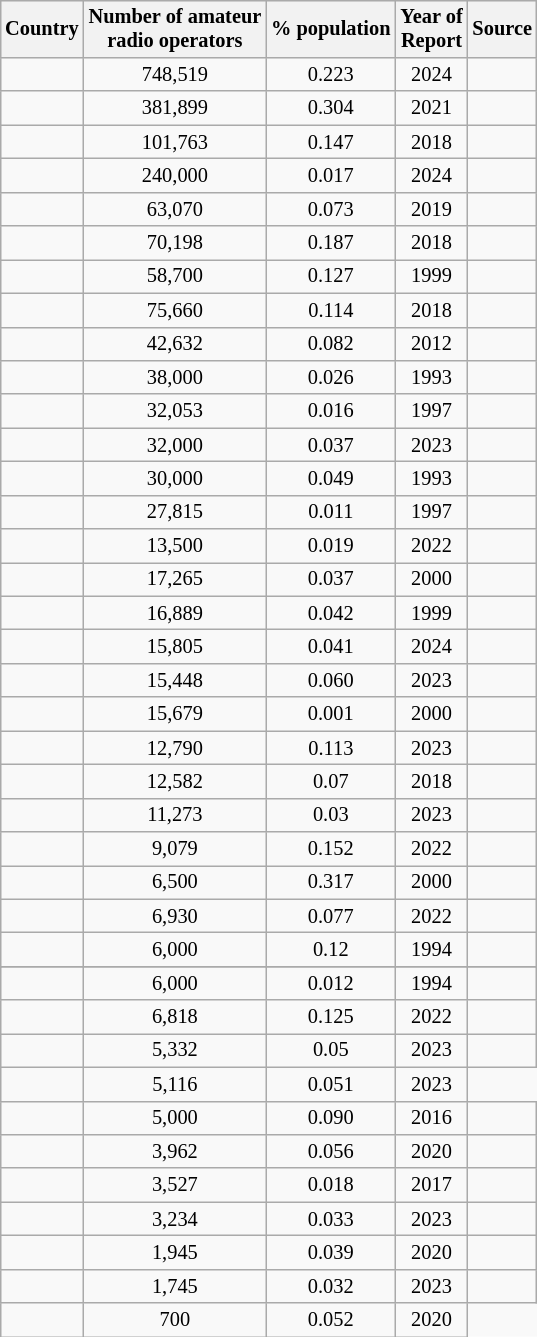<table class="wikitable sortable" style="border:1px grey; font-size:85%; margin-left:1em;" align="right">
<tr>
<th>Country</th>
<th>Number of amateur<br>radio operators</th>
<th>% population</th>
<th>Year of<br>Report</th>
<th>Source</th>
</tr>
<tr>
<td></td>
<td align = "center">748,519</td>
<td align = "center">0.223</td>
<td align = "center">2024</td>
<td></td>
</tr>
<tr>
<td></td>
<td align = "center">381,899</td>
<td align = "center">0.304</td>
<td align = "center">2021</td>
<td></td>
</tr>
<tr>
<td></td>
<td align = "center">101,763</td>
<td align = "center">0.147</td>
<td align = "center">2018</td>
<td></td>
</tr>
<tr>
<td></td>
<td align = "center">240,000</td>
<td align = "center">0.017</td>
<td align = "center">2024</td>
<td></td>
</tr>
<tr>
<td></td>
<td align = "center">63,070</td>
<td align = "center">0.073</td>
<td align = "center">2019</td>
<td></td>
</tr>
<tr>
<td></td>
<td align = "center">70,198</td>
<td align = "center">0.187</td>
<td align = "center">2018</td>
<td></td>
</tr>
<tr>
<td></td>
<td align = "center">58,700</td>
<td align = "center">0.127</td>
<td align = "center">1999</td>
<td></td>
</tr>
<tr>
<td></td>
<td align = "center">75,660</td>
<td align = "center">0.114</td>
<td align = "center">2018</td>
<td></td>
</tr>
<tr>
<td></td>
<td align = "center">42,632</td>
<td align = "center">0.082</td>
<td align = "center">2012</td>
<td></td>
</tr>
<tr>
<td></td>
<td align = "center">38,000</td>
<td align = "center">0.026</td>
<td align = "center">1993</td>
<td></td>
</tr>
<tr>
<td></td>
<td align = "center">32,053</td>
<td align = "center">0.016</td>
<td align = "center">1997</td>
<td></td>
</tr>
<tr>
<td></td>
<td align = "center">32,000</td>
<td align = "center">0.037</td>
<td align = "center">2023</td>
<td></td>
</tr>
<tr>
<td></td>
<td align = "center">30,000</td>
<td align = "center">0.049</td>
<td align = "center">1993</td>
<td></td>
</tr>
<tr>
<td></td>
<td align = "center">27,815</td>
<td align = "center">0.011</td>
<td align = "center">1997</td>
<td></td>
</tr>
<tr>
<td></td>
<td align = "center">13,500</td>
<td align = "center">0.019</td>
<td align = "center">2022</td>
<td></td>
</tr>
<tr>
<td></td>
<td align = "center">17,265</td>
<td align = "center">0.037</td>
<td align = "center">2000</td>
<td></td>
</tr>
<tr>
<td></td>
<td align = "center">16,889</td>
<td align = "center">0.042</td>
<td align = "center">1999</td>
<td></td>
</tr>
<tr>
<td></td>
<td align = "center">15,805</td>
<td align = "center">0.041</td>
<td align = "center">2024</td>
<td></td>
</tr>
<tr>
<td></td>
<td align = "center">15,448</td>
<td align = "center">0.060</td>
<td align = "center">2023</td>
<td></td>
</tr>
<tr>
<td></td>
<td align = "center">15,679</td>
<td align = "center">0.001</td>
<td align = "center">2000</td>
<td></td>
</tr>
<tr>
<td></td>
<td align = "center">12,790</td>
<td align = "center">0.113</td>
<td align = "center">2023</td>
<td></td>
</tr>
<tr>
<td></td>
<td align = "center">12,582</td>
<td align = "center">0.07</td>
<td align = "center">2018</td>
<td></td>
</tr>
<tr>
<td></td>
<td align = "center">11,273</td>
<td align = "center">0.03</td>
<td align = "center">2023</td>
<td></td>
</tr>
<tr>
<td></td>
<td align = "center">9,079</td>
<td align = "center">0.152</td>
<td align = "center">2022</td>
<td></td>
</tr>
<tr>
<td></td>
<td align = "center">6,500</td>
<td align = "center">0.317</td>
<td align = "center">2000</td>
<td></td>
</tr>
<tr>
<td></td>
<td align="center">6,930</td>
<td align="center">0.077</td>
<td align="center">2022</td>
<td></td>
</tr>
<tr>
<td></td>
<td align = "center">6,000</td>
<td align = "center">0.12</td>
<td align = "center">1994</td>
<td></td>
</tr>
<tr>
</tr>
<tr>
<td></td>
<td align = "center">6,000</td>
<td align = "center">0.012</td>
<td align = "center">1994</td>
<td></td>
</tr>
<tr>
<td></td>
<td align = "center">6,818</td>
<td align = "center">0.125</td>
<td align = "center">2022</td>
<td></td>
</tr>
<tr>
<td></td>
<td align = "center">5,332</td>
<td align = "center">0.05</td>
<td align = "center">2023</td>
<td></td>
</tr>
<tr>
<td></td>
<td align = "center">5,116</td>
<td align = "center">0.051</td>
<td align = "center">2023</td>
</tr>
<tr>
<td></td>
<td align = "center">5,000</td>
<td align = "center">0.090</td>
<td align = "center">2016</td>
<td></td>
</tr>
<tr>
<td></td>
<td align = "center">3,962</td>
<td align = "center">0.056</td>
<td align = "center">2020</td>
<td></td>
</tr>
<tr>
<td></td>
<td align = "center">3,527</td>
<td align = "center">0.018</td>
<td align = "center">2017</td>
<td></td>
</tr>
<tr>
<td></td>
<td align = "center">3,234</td>
<td align = "center">0.033</td>
<td align = "center">2023</td>
<td></td>
</tr>
<tr>
<td></td>
<td align = "center">1,945</td>
<td align = "center">0.039</td>
<td align = "center">2020</td>
<td></td>
</tr>
<tr>
<td></td>
<td align = "center">1,745</td>
<td align = "center">0.032</td>
<td align = "center">2023</td>
<td></td>
</tr>
<tr>
<td></td>
<td align = "center">700</td>
<td align = "center">0.052</td>
<td align = "center">2020</td>
</tr>
<tr>
</tr>
</table>
